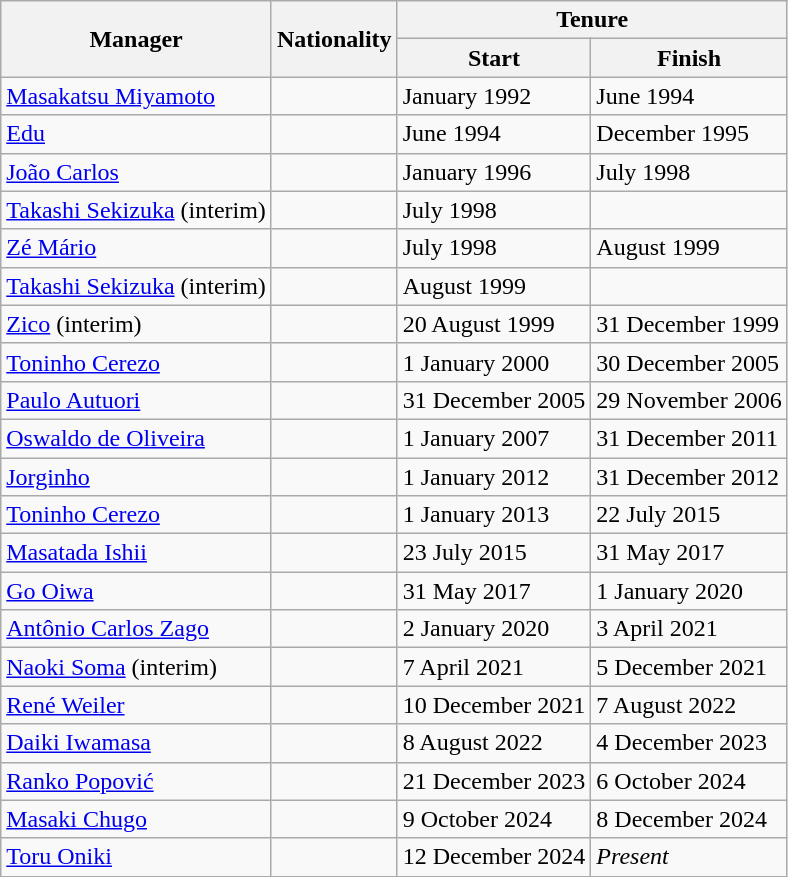<table class="wikitable">
<tr>
<th rowspan="2">Manager</th>
<th rowspan="2">Nationality</th>
<th colspan="2">Tenure</th>
</tr>
<tr>
<th>Start</th>
<th>Finish</th>
</tr>
<tr>
<td><a href='#'>Masakatsu Miyamoto</a></td>
<td></td>
<td>January 1992</td>
<td>June 1994<br></td>
</tr>
<tr>
<td><a href='#'>Edu</a></td>
<td></td>
<td>June 1994</td>
<td>December 1995<br></td>
</tr>
<tr>
<td><a href='#'>João Carlos</a></td>
<td></td>
<td>January 1996</td>
<td>July 1998<br></td>
</tr>
<tr>
<td><a href='#'>Takashi Sekizuka</a> (interim)</td>
<td></td>
<td>July 1998</td>
<td><br></td>
</tr>
<tr>
<td><a href='#'>Zé Mário</a></td>
<td></td>
<td>July 1998</td>
<td>August 1999<br></td>
</tr>
<tr>
<td><a href='#'>Takashi Sekizuka</a> (interim)</td>
<td></td>
<td>August 1999</td>
<td><br></td>
</tr>
<tr>
<td><a href='#'>Zico</a> (interim)</td>
<td></td>
<td>20 August 1999</td>
<td>31 December 1999<br></td>
</tr>
<tr>
<td><a href='#'>Toninho Cerezo</a></td>
<td></td>
<td>1 January 2000</td>
<td>30 December 2005<br></td>
</tr>
<tr>
<td><a href='#'>Paulo Autuori</a></td>
<td></td>
<td>31 December 2005</td>
<td>29 November 2006<br></td>
</tr>
<tr>
<td><a href='#'>Oswaldo de Oliveira</a></td>
<td></td>
<td>1 January 2007</td>
<td>31 December 2011<br></td>
</tr>
<tr>
<td><a href='#'>Jorginho</a></td>
<td></td>
<td>1 January 2012</td>
<td>31 December 2012<br></td>
</tr>
<tr>
<td><a href='#'>Toninho Cerezo</a></td>
<td></td>
<td>1 January 2013</td>
<td>22 July 2015<br></td>
</tr>
<tr>
<td><a href='#'>Masatada Ishii</a></td>
<td></td>
<td>23 July 2015</td>
<td>31 May 2017<br></td>
</tr>
<tr>
<td><a href='#'>Go Oiwa</a></td>
<td></td>
<td>31 May 2017</td>
<td>1 January 2020<br></td>
</tr>
<tr>
<td><a href='#'>Antônio Carlos Zago</a></td>
<td></td>
<td>2 January 2020</td>
<td>3 April 2021<br></td>
</tr>
<tr>
<td><a href='#'>Naoki Soma</a> (interim)</td>
<td></td>
<td>7 April 2021</td>
<td>5 December 2021<br></td>
</tr>
<tr>
<td><a href='#'>René Weiler</a></td>
<td></td>
<td>10 December 2021</td>
<td>7 August 2022<br></td>
</tr>
<tr>
<td><a href='#'>Daiki Iwamasa</a></td>
<td></td>
<td>8 August 2022</td>
<td>4 December 2023<br></td>
</tr>
<tr>
<td><a href='#'>Ranko Popović</a></td>
<td></td>
<td>21 December 2023</td>
<td>6 October 2024<br></td>
</tr>
<tr>
<td><a href='#'>Masaki Chugo</a></td>
<td></td>
<td>9 October 2024</td>
<td>8 December 2024<br></td>
</tr>
<tr>
<td><a href='#'>Toru Oniki</a></td>
<td></td>
<td>12 December 2024</td>
<td><em>Present</em><br></td>
</tr>
</table>
